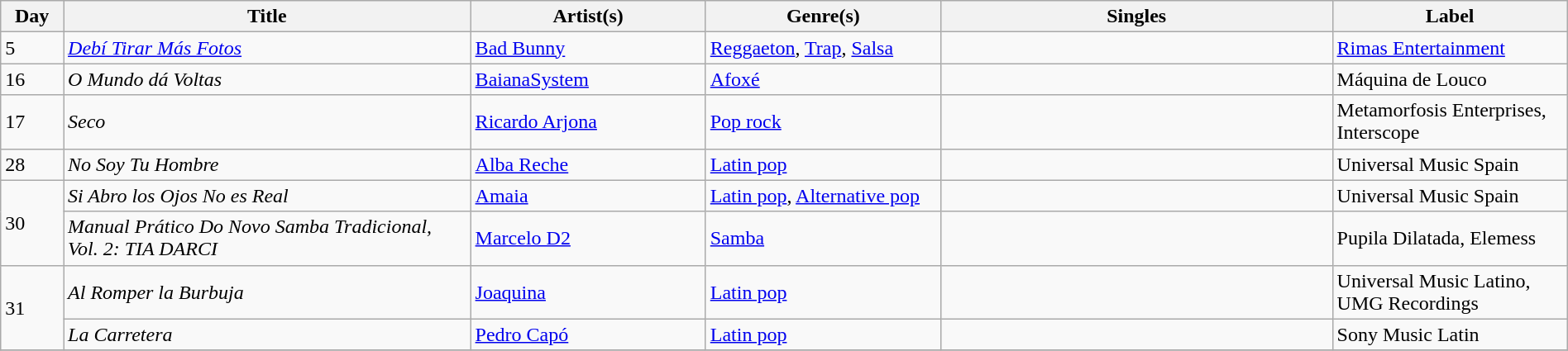<table class="wikitable" style="width:100%; margin-bottom:4px">
<tr>
<th scope="col" width="4%">Day</th>
<th scope="col" width="26%">Title</th>
<th scope="col" width="15%">Artist(s)</th>
<th scope="col" width="15%">Genre(s)</th>
<th scope="col" width="25%">Singles</th>
<th scope="col" width="15%">Label</th>
</tr>
<tr>
<td>5</td>
<td><em><a href='#'>Debí Tirar Más Fotos</a></em></td>
<td><a href='#'>Bad Bunny</a></td>
<td><a href='#'>Reggaeton</a>, <a href='#'>Trap</a>, <a href='#'>Salsa</a></td>
<td></td>
<td><a href='#'>Rimas Entertainment</a></td>
</tr>
<tr>
<td>16</td>
<td><em>O Mundo dá Voltas</em></td>
<td><a href='#'>BaianaSystem</a></td>
<td><a href='#'>Afoxé</a></td>
<td></td>
<td>Máquina de Louco</td>
</tr>
<tr>
<td>17</td>
<td><em>Seco</em></td>
<td><a href='#'>Ricardo Arjona</a></td>
<td><a href='#'>Pop rock</a></td>
<td></td>
<td>Metamorfosis Enterprises, Interscope</td>
</tr>
<tr>
<td>28</td>
<td><em>No Soy Tu Hombre</em></td>
<td><a href='#'>Alba Reche</a></td>
<td><a href='#'>Latin pop</a></td>
<td></td>
<td>Universal Music Spain</td>
</tr>
<tr>
<td rowspan="2">30</td>
<td><em>Si Abro los Ojos No es Real</em></td>
<td><a href='#'>Amaia</a></td>
<td><a href='#'>Latin pop</a>, <a href='#'>Alternative pop</a></td>
<td></td>
<td>Universal Music Spain</td>
</tr>
<tr>
<td><em>Manual Prático Do Novo Samba Tradicional, Vol. 2: TIA DARCI</em></td>
<td><a href='#'>Marcelo D2</a></td>
<td><a href='#'>Samba</a></td>
<td></td>
<td>Pupila Dilatada, Elemess</td>
</tr>
<tr>
<td rowspan="2">31</td>
<td><em>Al Romper la Burbuja</em></td>
<td><a href='#'>Joaquina</a></td>
<td><a href='#'>Latin pop</a></td>
<td></td>
<td>Universal Music Latino, UMG Recordings</td>
</tr>
<tr>
<td><em>La Carretera</em></td>
<td><a href='#'>Pedro Capó</a></td>
<td><a href='#'>Latin pop</a></td>
<td></td>
<td>Sony Music Latin</td>
</tr>
<tr>
</tr>
</table>
